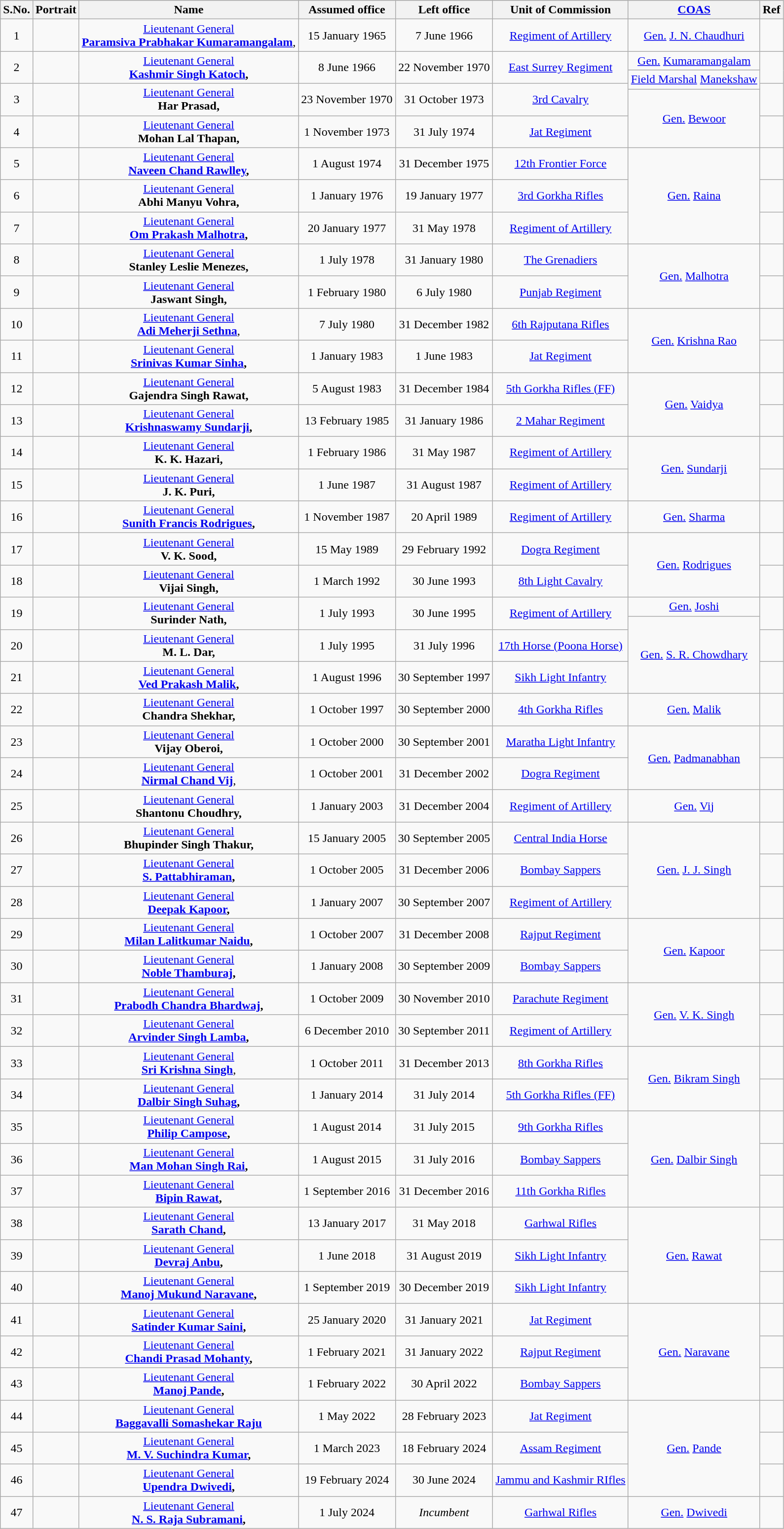<table class="wikitable" style="text-align:center">
<tr style="background:#cccccc">
<th>S.No.</th>
<th>Portrait</th>
<th>Name</th>
<th>Assumed office</th>
<th>Left office</th>
<th>Unit of Commission</th>
<th><a href='#'>COAS</a></th>
<th>Ref</th>
</tr>
<tr>
<td>1</td>
<td></td>
<td><a href='#'>Lieutenant General</a><br><a href='#'><strong>Paramsiva Prabhakar Kumaramangalam</strong></a>, <strong></strong></td>
<td>15 January 1965</td>
<td>7 June 1966</td>
<td><a href='#'>Regiment of Artillery</a></td>
<td><a href='#'>Gen.</a> <a href='#'>J. N. Chaudhuri</a></td>
<td></td>
</tr>
<tr>
<td rowspan="2">2</td>
<td rowspan="2"></td>
<td rowspan="2"><a href='#'>Lieutenant General</a><br><strong><a href='#'>Kashmir Singh Katoch</a>,</strong> <strong></strong></td>
<td rowspan="2">8 June 1966</td>
<td rowspan="2">22 November 1970</td>
<td rowspan="2"><a href='#'>East Surrey Regiment</a></td>
<td><a href='#'>Gen.</a> <a href='#'>Kumaramangalam</a></td>
<td rowspan="2"></td>
</tr>
<tr>
<td rowspan="2"><a href='#'>Field Marshal</a> <a href='#'>Manekshaw</a></td>
</tr>
<tr>
<td rowspan="2">3</td>
<td rowspan="2"></td>
<td rowspan="2"><a href='#'>Lieutenant General</a><br><strong>Har Prasad,</strong> <strong></strong></td>
<td rowspan="2">23 November 1970</td>
<td rowspan="2">31 October 1973</td>
<td rowspan="2"><a href='#'>3rd Cavalry</a></td>
<td rowspan="2"></td>
</tr>
<tr>
<td rowspan="3"><a href='#'>Gen.</a> <a href='#'>Bewoor</a></td>
</tr>
<tr>
<td>4</td>
<td></td>
<td><a href='#'>Lieutenant General</a><br><strong>Mohan Lal Thapan,</strong> <strong></strong></td>
<td>1 November 1973</td>
<td>31 July 1974</td>
<td><a href='#'>Jat Regiment</a></td>
<td></td>
</tr>
<tr>
<td rowspan="2">5</td>
<td rowspan="2"></td>
<td rowspan="2"><a href='#'>Lieutenant General</a><br><strong><a href='#'>Naveen Chand Rawlley</a>,</strong> <strong></strong> <strong></strong></td>
<td rowspan="2">1 August 1974</td>
<td rowspan="2">31 December 1975</td>
<td rowspan="2"><a href='#'>12th Frontier Force</a></td>
<td rowspan="2"></td>
</tr>
<tr>
<td rowspan="3"><a href='#'>Gen.</a> <a href='#'>Raina</a></td>
</tr>
<tr>
<td>6</td>
<td></td>
<td><a href='#'>Lieutenant General</a><br><strong>Abhi Manyu Vohra,</strong> <strong></strong></td>
<td>1 January 1976</td>
<td>19 January 1977</td>
<td><a href='#'>3rd Gorkha Rifles</a></td>
<td></td>
</tr>
<tr>
<td>7</td>
<td></td>
<td><a href='#'>Lieutenant General</a><br><strong><a href='#'>Om Prakash Malhotra</a>,</strong> <strong></strong></td>
<td>20 January 1977</td>
<td>31 May 1978</td>
<td><a href='#'>Regiment of Artillery</a></td>
<td></td>
</tr>
<tr>
<td>8</td>
<td></td>
<td><a href='#'>Lieutenant General</a><br><strong>Stanley Leslie Menezes,</strong> <strong></strong></td>
<td>1 July 1978</td>
<td>31 January 1980</td>
<td><a href='#'>The Grenadiers</a></td>
<td rowspan="3"><a href='#'>Gen.</a> <a href='#'>Malhotra</a></td>
<td></td>
</tr>
<tr>
<td>9</td>
<td></td>
<td><a href='#'>Lieutenant General</a><br><strong>Jaswant Singh,</strong> <strong></strong></td>
<td>1 February 1980</td>
<td>6 July 1980</td>
<td><a href='#'>Punjab Regiment</a></td>
<td></td>
</tr>
<tr>
<td rowspan="2">10</td>
<td rowspan="2"></td>
<td rowspan="2"><a href='#'>Lieutenant General</a><br><a href='#'><strong>Adi Meherji Sethna</strong></a>, <strong></strong></td>
<td rowspan="2">7 July 1980</td>
<td rowspan="2">31 December 1982</td>
<td rowspan="2"><a href='#'>6th Rajputana Rifles</a></td>
<td rowspan="2"></td>
</tr>
<tr>
<td rowspan="2"><a href='#'>Gen.</a> <a href='#'>Krishna Rao</a></td>
</tr>
<tr>
<td>11</td>
<td></td>
<td><a href='#'>Lieutenant General</a><br><strong><a href='#'>Srinivas Kumar Sinha</a>,</strong> <strong></strong></td>
<td>1 January 1983</td>
<td>1 June 1983</td>
<td><a href='#'>Jat Regiment</a></td>
<td></td>
</tr>
<tr>
<td>12</td>
<td></td>
<td><a href='#'>Lieutenant General</a><br><strong>Gajendra Singh Rawat,</strong> <strong></strong></td>
<td>5 August 1983</td>
<td>31 December 1984</td>
<td><a href='#'>5th Gorkha Rifles (FF)</a></td>
<td rowspan="2"><a href='#'>Gen.</a> <a href='#'>Vaidya</a></td>
<td></td>
</tr>
<tr>
<td>13</td>
<td></td>
<td><a href='#'>Lieutenant General</a><br><strong><a href='#'>Krishnaswamy Sundarji</a>,</strong> <strong></strong></td>
<td>13 February 1985</td>
<td>31 January 1986</td>
<td><a href='#'>2 Mahar Regiment</a></td>
<td></td>
</tr>
<tr>
<td>14</td>
<td></td>
<td><a href='#'>Lieutenant General</a><br><strong>K. K. Hazari,</strong> <strong></strong></td>
<td>1 February 1986</td>
<td>31 May 1987</td>
<td><a href='#'>Regiment of Artillery</a></td>
<td rowspan="3"><a href='#'>Gen.</a> <a href='#'>Sundarji</a></td>
<td></td>
</tr>
<tr>
<td>15</td>
<td></td>
<td><a href='#'>Lieutenant General</a><br><strong>J. K. Puri,</strong> <strong></strong></td>
<td>1 June 1987</td>
<td>31 August 1987</td>
<td><a href='#'>Regiment of Artillery</a></td>
<td></td>
</tr>
<tr>
<td rowspan="2">16</td>
<td rowspan="2"></td>
<td rowspan="2"><a href='#'>Lieutenant General</a><br><strong><a href='#'>Sunith Francis Rodrigues</a>,</strong> <strong></strong></td>
<td rowspan="2">1 November 1987</td>
<td rowspan="2">20 April 1989</td>
<td rowspan="2"><a href='#'>Regiment of Artillery</a></td>
<td rowspan="2"></td>
</tr>
<tr>
<td rowspan="2"><a href='#'>Gen.</a> <a href='#'>Sharma</a></td>
</tr>
<tr>
<td rowspan="2">17</td>
<td rowspan="2"></td>
<td rowspan="2"><a href='#'>Lieutenant General</a><br><strong>V. K. Sood,</strong> <strong></strong></td>
<td rowspan="2">15 May 1989</td>
<td rowspan="2">29 February 1992</td>
<td rowspan="2"><a href='#'>Dogra Regiment</a></td>
<td rowspan="2"></td>
</tr>
<tr>
<td rowspan="2"><a href='#'>Gen.</a> <a href='#'>Rodrigues</a></td>
</tr>
<tr>
<td>18</td>
<td></td>
<td><a href='#'>Lieutenant General</a><br><strong>Vijai Singh,</strong> <strong></strong></td>
<td>1 March 1992</td>
<td>30 June 1993</td>
<td><a href='#'>8th Light Cavalry</a></td>
<td></td>
</tr>
<tr>
<td rowspan="2">19</td>
<td rowspan="2"></td>
<td rowspan="2"><a href='#'>Lieutenant General</a><br><strong>Surinder Nath,</strong> <strong></strong></td>
<td rowspan="2">1 July 1993</td>
<td rowspan="2">30 June 1995</td>
<td rowspan="2"><a href='#'>Regiment of Artillery</a></td>
<td><a href='#'>Gen.</a> <a href='#'>Joshi</a></td>
<td rowspan="2"></td>
</tr>
<tr>
<td rowspan="3"><a href='#'>Gen.</a> <a href='#'>S. R. Chowdhary</a></td>
</tr>
<tr>
<td>20</td>
<td></td>
<td><a href='#'>Lieutenant General</a><br><strong>M. L. Dar,</strong> <strong></strong></td>
<td>1 July 1995</td>
<td>31 July 1996</td>
<td><a href='#'>17th Horse (Poona Horse)</a></td>
<td></td>
</tr>
<tr>
<td>21</td>
<td></td>
<td><a href='#'>Lieutenant General</a><br><strong><a href='#'>Ved Prakash Malik</a>, </strong></td>
<td>1 August 1996</td>
<td>30 September 1997</td>
<td><a href='#'>Sikh Light Infantry</a></td>
<td></td>
</tr>
<tr>
<td>22</td>
<td></td>
<td><a href='#'>Lieutenant General</a><br><strong>Chandra Shekhar,</strong> <strong></strong></td>
<td>1 October 1997</td>
<td>30 September 2000</td>
<td><a href='#'>4th Gorkha Rifles</a></td>
<td><a href='#'>Gen.</a> <a href='#'>Malik</a></td>
<td></td>
</tr>
<tr>
<td>23</td>
<td></td>
<td><a href='#'>Lieutenant General</a><br><strong>Vijay Oberoi,</strong> <strong></strong></td>
<td>1 October 2000</td>
<td>30 September 2001</td>
<td><a href='#'>Maratha Light Infantry</a></td>
<td rowspan="2"><a href='#'>Gen.</a> <a href='#'>Padmanabhan</a></td>
<td></td>
</tr>
<tr>
<td>24</td>
<td></td>
<td><a href='#'>Lieutenant General</a><br><a href='#'><strong>Nirmal Chand Vij</strong></a>, <strong></strong></td>
<td>1 October 2001</td>
<td>31 December 2002</td>
<td><a href='#'>Dogra Regiment</a></td>
<td></td>
</tr>
<tr>
<td>25</td>
<td></td>
<td><a href='#'>Lieutenant General</a><br><strong>Shantonu Choudhry,</strong> <strong></strong></td>
<td>1 January 2003</td>
<td>31 December 2004</td>
<td><a href='#'>Regiment of Artillery</a></td>
<td rowspan="2"><a href='#'>Gen.</a> <a href='#'>Vij</a></td>
<td></td>
</tr>
<tr>
<td rowspan="2">26</td>
<td rowspan="2"></td>
<td rowspan="2"><a href='#'>Lieutenant General</a><br><strong>Bhupinder Singh Thakur,</strong> <strong></strong></td>
<td rowspan="2">15 January 2005</td>
<td rowspan="2">30 September 2005</td>
<td rowspan="2"><a href='#'>Central India Horse</a></td>
<td rowspan="2"></td>
</tr>
<tr>
<td rowspan="3"><a href='#'>Gen.</a> <a href='#'>J. J. Singh</a></td>
</tr>
<tr>
<td>27</td>
<td></td>
<td><a href='#'>Lieutenant General</a><br><strong><a href='#'>S. Pattabhiraman</a>,</strong> <strong></strong></td>
<td>1 October 2005</td>
<td>31 December 2006</td>
<td><a href='#'>Bombay Sappers</a></td>
<td></td>
</tr>
<tr>
<td>28</td>
<td></td>
<td><a href='#'>Lieutenant General</a><br><strong><a href='#'>Deepak Kapoor</a>,</strong> <strong></strong></td>
<td>1 January 2007</td>
<td>30 September 2007</td>
<td><a href='#'>Regiment of Artillery</a></td>
<td></td>
</tr>
<tr>
<td>29</td>
<td></td>
<td><a href='#'>Lieutenant General</a><br><strong><a href='#'>Milan Lalitkumar Naidu</a>,</strong> <strong></strong></td>
<td>1 October 2007</td>
<td>31 December 2008</td>
<td><a href='#'>Rajput Regiment</a></td>
<td rowspan="3"><a href='#'>Gen.</a> <a href='#'>Kapoor</a></td>
<td></td>
</tr>
<tr>
<td>30</td>
<td></td>
<td><a href='#'>Lieutenant General</a><br><strong><a href='#'>Noble Thamburaj</a>,</strong> <strong></strong></td>
<td>1 January 2008</td>
<td>30 September 2009</td>
<td><a href='#'>Bombay Sappers</a></td>
<td></td>
</tr>
<tr>
<td rowspan="2">31</td>
<td rowspan="2"></td>
<td rowspan="2"><a href='#'>Lieutenant General</a><br><strong><a href='#'>Prabodh Chandra Bhardwaj</a>,</strong> <strong></strong></td>
<td rowspan="2">1 October 2009</td>
<td rowspan="2">30 November 2010</td>
<td rowspan="2"><a href='#'>Parachute Regiment</a></td>
<td rowspan="2"></td>
</tr>
<tr>
<td rowspan="3"><a href='#'>Gen.</a> <a href='#'>V. K. Singh</a></td>
</tr>
<tr>
<td>32</td>
<td></td>
<td><a href='#'>Lieutenant General</a><br><strong><a href='#'>Arvinder Singh Lamba</a>,</strong> <strong></strong></td>
<td>6 December 2010</td>
<td>30 September 2011</td>
<td><a href='#'>Regiment of Artillery</a></td>
<td></td>
</tr>
<tr>
<td rowspan="2">33</td>
<td rowspan="2"></td>
<td rowspan="2"><a href='#'>Lieutenant General</a><br><a href='#'><strong>Sri Krishna Singh</strong></a>, <strong></strong></td>
<td rowspan="2">1 October 2011</td>
<td rowspan="2">31 December 2013</td>
<td rowspan="2"><a href='#'>8th Gorkha Rifles</a></td>
<td rowspan="2"></td>
</tr>
<tr>
<td rowspan="2"><a href='#'>Gen.</a> <a href='#'>Bikram Singh</a></td>
</tr>
<tr>
<td>34</td>
<td></td>
<td><a href='#'>Lieutenant General</a><br><strong><a href='#'>Dalbir Singh Suhag</a>, </strong></td>
<td>1 January 2014</td>
<td>31 July 2014</td>
<td><a href='#'>5th Gorkha Rifles (FF)</a></td>
<td></td>
</tr>
<tr>
<td>35</td>
<td></td>
<td><a href='#'>Lieutenant General</a><br><strong><a href='#'>Philip Campose</a>, </strong></td>
<td>1 August 2014</td>
<td>31 July 2015</td>
<td><a href='#'>9th Gorkha Rifles</a></td>
<td rowspan="3"><a href='#'>Gen.</a> <a href='#'>Dalbir Singh</a></td>
<td></td>
</tr>
<tr>
<td>36</td>
<td></td>
<td><a href='#'>Lieutenant General</a><br><strong><a href='#'>Man Mohan Singh Rai</a>, </strong></td>
<td>1 August 2015</td>
<td>31 July 2016</td>
<td><a href='#'>Bombay Sappers</a></td>
<td></td>
</tr>
<tr>
<td>37</td>
<td></td>
<td><a href='#'>Lieutenant General</a><br><strong><a href='#'>Bipin Rawat</a>, </strong></td>
<td>1 September 2016</td>
<td>31 December 2016</td>
<td><a href='#'>11th Gorkha Rifles</a></td>
<td></td>
</tr>
<tr>
<td>38</td>
<td></td>
<td><a href='#'>Lieutenant General</a><br><strong><a href='#'>Sarath Chand</a>, </strong></td>
<td>13 January 2017</td>
<td>31 May 2018</td>
<td><a href='#'>Garhwal Rifles</a></td>
<td rowspan="3"><a href='#'>Gen.</a> <a href='#'>Rawat</a></td>
<td></td>
</tr>
<tr>
<td>39</td>
<td></td>
<td><a href='#'>Lieutenant General</a><br><strong><a href='#'>Devraj Anbu</a>, </strong></td>
<td>1 June 2018</td>
<td>31 August 2019</td>
<td><a href='#'>Sikh Light Infantry</a></td>
<td></td>
</tr>
<tr>
<td>40</td>
<td></td>
<td><a href='#'>Lieutenant General</a><br><strong><a href='#'>Manoj Mukund Naravane</a>, </strong></td>
<td>1 September 2019</td>
<td>30 December 2019</td>
<td><a href='#'>Sikh Light Infantry</a></td>
<td></td>
</tr>
<tr>
<td>41</td>
<td></td>
<td><a href='#'>Lieutenant General</a><br><strong><a href='#'>Satinder Kumar Saini</a>, </strong></td>
<td>25 January 2020</td>
<td>31 January 2021</td>
<td><a href='#'>Jat Regiment</a></td>
<td rowspan="3"><a href='#'>Gen.</a> <a href='#'>Naravane</a></td>
<td></td>
</tr>
<tr>
<td>42</td>
<td></td>
<td><a href='#'>Lieutenant General</a><br><strong><a href='#'>Chandi Prasad Mohanty</a>, </strong></td>
<td>1 February 2021</td>
<td>31 January 2022</td>
<td><a href='#'>Rajput Regiment</a></td>
<td></td>
</tr>
<tr>
<td>43</td>
<td></td>
<td><a href='#'>Lieutenant General</a><br><strong><a href='#'>Manoj Pande</a>, </strong> </td>
<td>1 February 2022</td>
<td>30 April 2022</td>
<td><a href='#'>Bombay Sappers</a></td>
<td></td>
</tr>
<tr>
<td>44</td>
<td></td>
<td><a href='#'>Lieutenant General</a><br><strong><a href='#'>Baggavalli Somashekar Raju</a></strong> <strong></strong></td>
<td>1 May 2022</td>
<td>28 February 2023</td>
<td><a href='#'>Jat Regiment</a></td>
<td rowspan="3"><a href='#'>Gen.</a> <a href='#'>Pande</a></td>
<td></td>
</tr>
<tr>
<td>45</td>
<td></td>
<td><a href='#'>Lieutenant General</a><br><strong><a href='#'>M. V. Suchindra Kumar</a>,</strong> </td>
<td>1 March 2023</td>
<td>18 February 2024</td>
<td><a href='#'>Assam Regiment</a></td>
<td></td>
</tr>
<tr>
<td>46</td>
<td></td>
<td><a href='#'>Lieutenant General</a><br><strong><a href='#'>Upendra Dwivedi</a>, </strong> </td>
<td>19 February 2024</td>
<td>30 June 2024</td>
<td><a href='#'>Jammu and Kashmir RIfles</a></td>
<td></td>
</tr>
<tr>
<td>47</td>
<td></td>
<td><a href='#'>Lieutenant General</a><br><strong><a href='#'>N. S. Raja Subramani</a>, </strong></td>
<td>1 July 2024</td>
<td><em>Incumbent</em></td>
<td><a href='#'>Garhwal Rifles</a></td>
<td><a href='#'>Gen.</a> <a href='#'>Dwivedi</a></td>
<td></td>
</tr>
</table>
